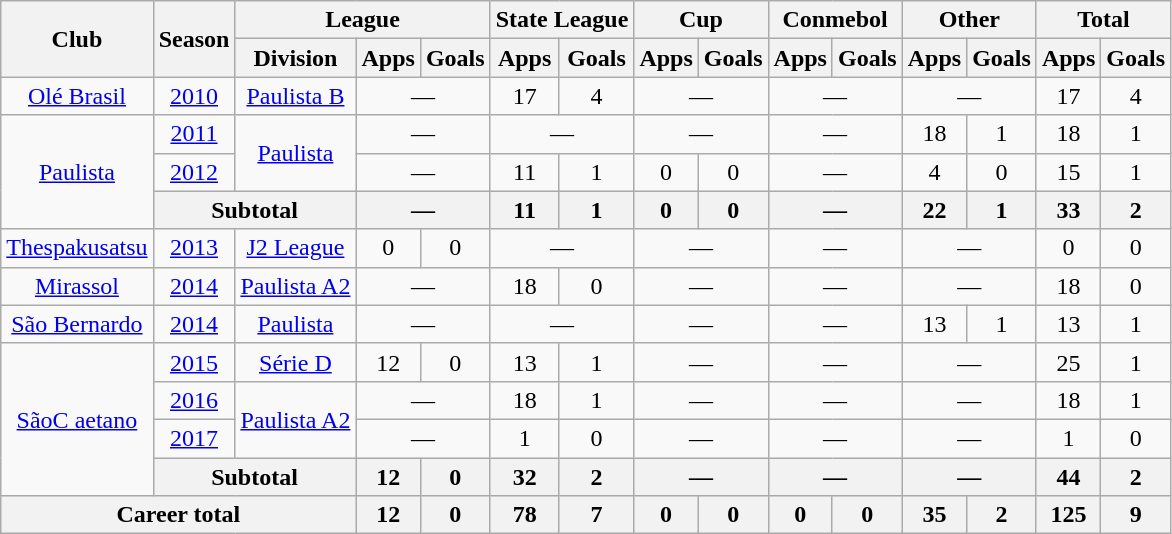<table class="wikitable" style="text-align: center;">
<tr>
<th rowspan="2">Club</th>
<th rowspan="2">Season</th>
<th colspan="3">League</th>
<th colspan="2">State League</th>
<th colspan="2">Cup</th>
<th colspan="2">Conmebol</th>
<th colspan="2">Other</th>
<th colspan="2">Total</th>
</tr>
<tr>
<th>Division</th>
<th>Apps</th>
<th>Goals</th>
<th>Apps</th>
<th>Goals</th>
<th>Apps</th>
<th>Goals</th>
<th>Apps</th>
<th>Goals</th>
<th>Apps</th>
<th>Goals</th>
<th>Apps</th>
<th>Goals</th>
</tr>
<tr>
<td valign="center"><a href='#'>Olé Brasil</a></td>
<td><a href='#'>2010</a></td>
<td><a href='#'>Paulista B</a></td>
<td colspan="2">—</td>
<td>17</td>
<td>4</td>
<td colspan="2">—</td>
<td colspan="2">—</td>
<td colspan="2">—</td>
<td>17</td>
<td>4</td>
</tr>
<tr>
<td rowspan=3 valign="center"><a href='#'>Paulista</a></td>
<td><a href='#'>2011</a></td>
<td rowspan=2><a href='#'>Paulista</a></td>
<td colspan="2">—</td>
<td colspan="2">—</td>
<td colspan="2">—</td>
<td colspan="2">—</td>
<td>18</td>
<td>1</td>
<td>18</td>
<td>1</td>
</tr>
<tr>
<td><a href='#'>2012</a></td>
<td colspan="2">—</td>
<td>11</td>
<td>1</td>
<td>0</td>
<td>0</td>
<td colspan="2">—</td>
<td>4</td>
<td>0</td>
<td>15</td>
<td>1</td>
</tr>
<tr>
<th colspan="2"><strong>Subtotal</strong></th>
<th colspan="2">—</th>
<th>11</th>
<th>1</th>
<th>0</th>
<th>0</th>
<th colspan="2">—</th>
<th>22</th>
<th>1</th>
<th>33</th>
<th>2</th>
</tr>
<tr>
<td valign="center"><a href='#'>Thespakusatsu</a></td>
<td><a href='#'>2013</a></td>
<td><a href='#'>J2 League</a></td>
<td>0</td>
<td>0</td>
<td colspan="2">—</td>
<td colspan="2">—</td>
<td colspan="2">—</td>
<td colspan="2">—</td>
<td>0</td>
<td>0</td>
</tr>
<tr>
<td valign="center"><a href='#'>Mirassol</a></td>
<td><a href='#'>2014</a></td>
<td><a href='#'>Paulista A2</a></td>
<td colspan="2">—</td>
<td>18</td>
<td>0</td>
<td colspan="2">—</td>
<td colspan="2">—</td>
<td colspan="2">—</td>
<td>18</td>
<td>0</td>
</tr>
<tr>
<td valign="center"><a href='#'>São Bernardo</a></td>
<td><a href='#'>2014</a></td>
<td><a href='#'>Paulista</a></td>
<td colspan="2">—</td>
<td colspan="2">—</td>
<td colspan="2">—</td>
<td colspan="2">—</td>
<td>13</td>
<td>1</td>
<td>13</td>
<td>1</td>
</tr>
<tr>
<td rowspan=4 valign="center"><a href='#'>SãoC aetano</a></td>
<td><a href='#'>2015</a></td>
<td><a href='#'>Série D</a></td>
<td>12</td>
<td>0</td>
<td>13</td>
<td>1</td>
<td colspan="2">—</td>
<td colspan="2">—</td>
<td colspan="2">—</td>
<td>25</td>
<td>1</td>
</tr>
<tr>
<td><a href='#'>2016</a></td>
<td rowspan=2><a href='#'>Paulista A2</a></td>
<td colspan="2">—</td>
<td>18</td>
<td>1</td>
<td colspan="2">—</td>
<td colspan="2">—</td>
<td colspan="2">—</td>
<td>18</td>
<td>1</td>
</tr>
<tr>
<td><a href='#'>2017</a></td>
<td colspan="2">—</td>
<td>1</td>
<td>0</td>
<td colspan="2">—</td>
<td colspan="2">—</td>
<td colspan="2">—</td>
<td>1</td>
<td>0</td>
</tr>
<tr>
<th colspan="2"><strong>Subtotal</strong></th>
<th>12</th>
<th>0</th>
<th>32</th>
<th>2</th>
<th colspan="2">—</th>
<th colspan="2">—</th>
<th colspan="2">—</th>
<th>44</th>
<th>2</th>
</tr>
<tr>
<th colspan="3"><strong>Career total</strong></th>
<th>12</th>
<th>0</th>
<th>78</th>
<th>7</th>
<th>0</th>
<th>0</th>
<th>0</th>
<th>0</th>
<th>35</th>
<th>2</th>
<th>125</th>
<th>9</th>
</tr>
</table>
